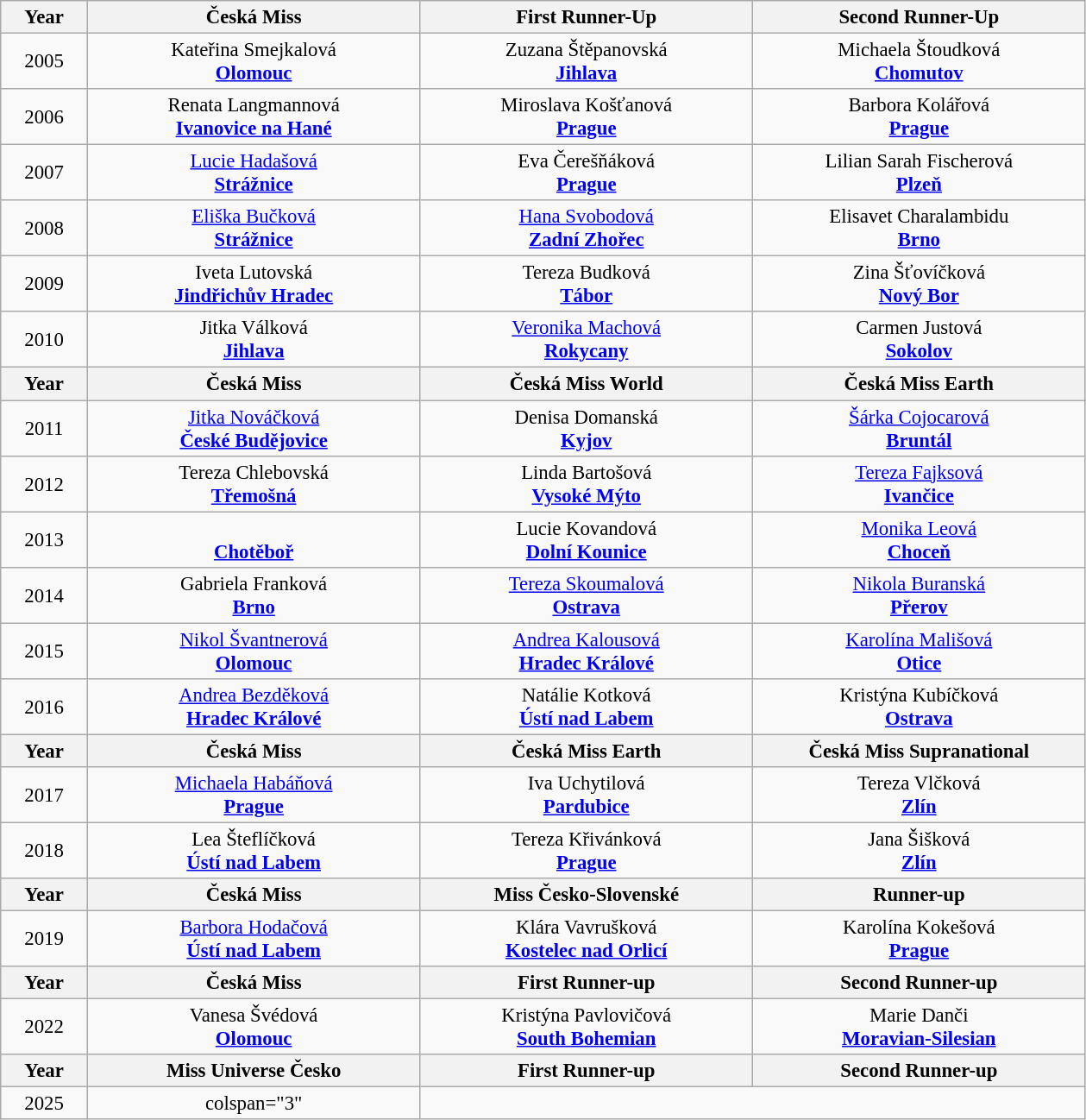<table class="wikitable sortable" style="font-size: 95%; text-align:center">
<tr>
<th width="60">Year</th>
<th width="250">Česká Miss</th>
<th width="250">First Runner-Up</th>
<th width="250">Second Runner-Up</th>
</tr>
<tr>
<td>2005</td>
<td>Kateřina Smejkalová<br><strong><a href='#'>Olomouc</a></strong></td>
<td>Zuzana Štěpanovská<br><strong><a href='#'>Jihlava</a></strong></td>
<td>Michaela Štoudková<br><strong><a href='#'>Chomutov</a></strong></td>
</tr>
<tr>
<td>2006</td>
<td>Renata Langmannová<br><strong><a href='#'>Ivanovice na Hané</a></strong></td>
<td>Miroslava Košťanová<br><strong><a href='#'>Prague</a></strong></td>
<td>Barbora Kolářová<br><strong><a href='#'>Prague</a></strong></td>
</tr>
<tr>
<td>2007</td>
<td><a href='#'>Lucie Hadašová</a><br><strong><a href='#'>Strážnice</a></strong></td>
<td>Eva Čerešňáková<br><strong><a href='#'>Prague</a></strong></td>
<td>Lilian Sarah Fischerová<br><strong><a href='#'>Plzeň</a></strong></td>
</tr>
<tr>
<td>2008</td>
<td><a href='#'>Eliška Bučková</a><br><strong><a href='#'>Strážnice</a></strong></td>
<td><a href='#'>Hana Svobodová</a><br><strong><a href='#'>Zadní Zhořec</a></strong></td>
<td>Elisavet Charalambidu<br><strong><a href='#'>Brno</a></strong></td>
</tr>
<tr>
<td>2009</td>
<td>Iveta Lutovská<br><strong><a href='#'>Jindřichův Hradec</a></strong></td>
<td>Tereza Budková<br><strong><a href='#'>Tábor</a></strong></td>
<td>Zina Šťovíčková<br><strong><a href='#'>Nový Bor</a></strong></td>
</tr>
<tr>
<td>2010</td>
<td>Jitka Válková<br><strong><a href='#'>Jihlava</a></strong></td>
<td><a href='#'>Veronika Machová</a><br><strong><a href='#'>Rokycany</a></strong></td>
<td>Carmen Justová<br><strong><a href='#'>Sokolov</a></strong></td>
</tr>
<tr>
<th width="60">Year</th>
<th width="250">Česká Miss</th>
<th width="250">Česká Miss World</th>
<th width="250">Česká Miss Earth</th>
</tr>
<tr>
<td>2011</td>
<td><a href='#'>Jitka Nováčková</a><br><strong><a href='#'>České Budějovice</a></strong></td>
<td>Denisa Domanská<br><strong><a href='#'>Kyjov</a></strong></td>
<td><a href='#'>Šárka Cojocarová</a><br><strong><a href='#'>Bruntál</a></strong></td>
</tr>
<tr>
<td>2012</td>
<td>Tereza Chlebovská<br><strong><a href='#'>Třemošná</a></strong></td>
<td>Linda Bartošová<br><strong><a href='#'>Vysoké Mýto</a></strong></td>
<td><a href='#'>Tereza Fajksová</a><br><strong><a href='#'>Ivančice</a></strong></td>
</tr>
<tr>
<td>2013</td>
<td><br><strong><a href='#'>Chotěboř</a></strong></td>
<td>Lucie Kovandová<br><strong><a href='#'>Dolní Kounice</a></strong></td>
<td><a href='#'>Monika Leová</a><br><strong><a href='#'>Choceň</a></strong></td>
</tr>
<tr>
<td>2014</td>
<td>Gabriela Franková<br><strong><a href='#'>Brno</a></strong></td>
<td><a href='#'>Tereza Skoumalová</a><br><strong><a href='#'>Ostrava</a></strong></td>
<td><a href='#'>Nikola Buranská</a><br><strong><a href='#'>Přerov</a></strong></td>
</tr>
<tr>
<td>2015</td>
<td><a href='#'>Nikol Švantnerová</a><br><strong><a href='#'>Olomouc</a></strong></td>
<td><a href='#'>Andrea Kalousová</a><br><strong><a href='#'>Hradec Králové</a></strong></td>
<td><a href='#'>Karolína Mališová</a><br><strong><a href='#'>Otice</a></strong></td>
</tr>
<tr>
<td>2016</td>
<td><a href='#'>Andrea Bezděková</a><br><strong><a href='#'>Hradec Králové</a></strong></td>
<td>Natálie Kotková<br><strong><a href='#'>Ústí nad Labem</a></strong></td>
<td>Kristýna Kubíčková<br><strong><a href='#'>Ostrava</a></strong></td>
</tr>
<tr>
<th width="60">Year</th>
<th width="250">Česká Miss</th>
<th width="250">Česká Miss Earth</th>
<th width="250">Česká Miss Supranational</th>
</tr>
<tr>
<td>2017</td>
<td><a href='#'>Michaela Habáňová</a><br><strong><a href='#'>Prague</a></strong></td>
<td>Iva Uchytilová<br><strong><a href='#'>Pardubice</a></strong></td>
<td>Tereza Vlčková<br><strong><a href='#'>Zlín</a></strong></td>
</tr>
<tr>
<td>2018</td>
<td>Lea Šteflíčková<br><strong><a href='#'>Ústí nad Labem</a></strong></td>
<td>Tereza Křivánková<br><strong><a href='#'>Prague</a></strong></td>
<td>Jana Šišková<br><strong><a href='#'>Zlín</a></strong></td>
</tr>
<tr>
<th width="60">Year</th>
<th width="250">Česká Miss</th>
<th width="250">Miss Česko-Slovenské</th>
<th width="250">Runner-up</th>
</tr>
<tr>
<td>2019</td>
<td><a href='#'>Barbora Hodačová</a><br><strong><a href='#'>Ústí nad Labem</a></strong></td>
<td>Klára Vavrušková<br><strong><a href='#'>Kostelec nad Orlicí</a></strong></td>
<td>Karolína Kokešová<br><strong><a href='#'>Prague</a></strong></td>
</tr>
<tr>
<th width="60">Year</th>
<th width="250">Česká Miss</th>
<th width="250">First Runner-up</th>
<th width="250">Second Runner-up</th>
</tr>
<tr>
<td>2022</td>
<td>Vanesa Švédová<br><strong><a href='#'>Olomouc</a></strong></td>
<td>Kristýna Pavlovičová<br><strong><a href='#'>South Bohemian</a></strong></td>
<td>Marie Danči<br><strong><a href='#'>Moravian-Silesian</a></strong></td>
</tr>
<tr>
<th width="60">Year</th>
<th width="250">Miss Universe Česko</th>
<th width="250">First Runner-up</th>
<th width="250">Second Runner-up</th>
</tr>
<tr>
<td>2025</td>
<td>colspan="3" </td>
</tr>
</table>
